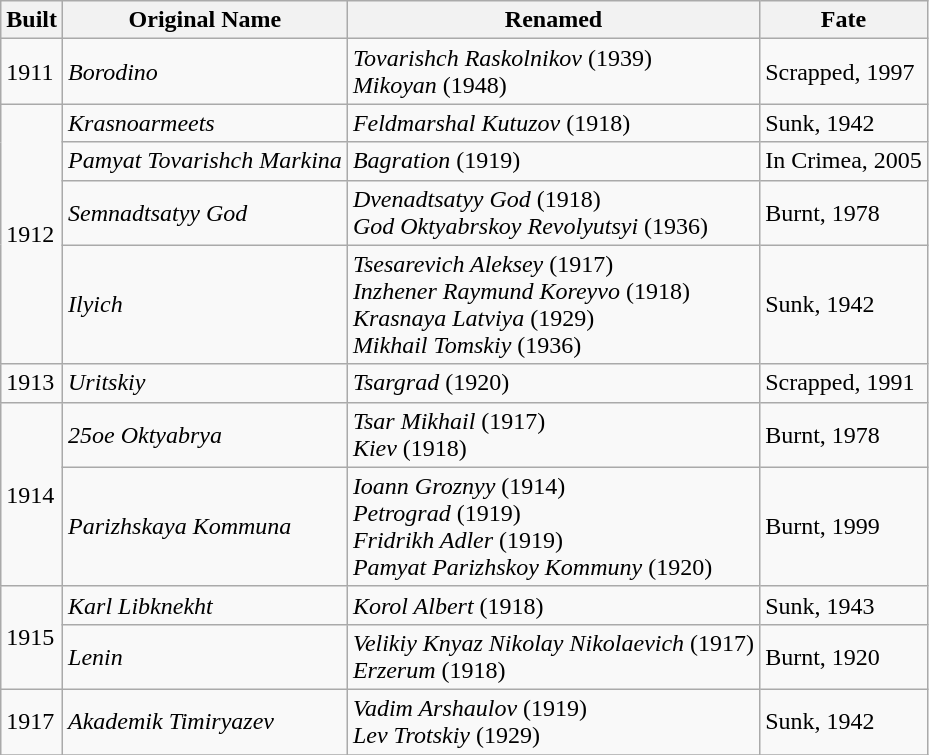<table class="wikitable">
<tr>
<th>Built</th>
<th>Original Name</th>
<th>Renamed</th>
<th>Fate</th>
</tr>
<tr>
<td>1911</td>
<td><em>Borodino</em></td>
<td><em>Tovarishch Raskolnikov</em> (1939)<br><em>Mikoyan</em> (1948)</td>
<td>Scrapped, 1997</td>
</tr>
<tr>
<td rowspan="4">1912</td>
<td><em>Krasnoarmeets</em></td>
<td><em>Feldmarshal Kutuzov</em> (1918)</td>
<td>Sunk, 1942</td>
</tr>
<tr>
<td><em>Pamyat Tovarishch Markina</em></td>
<td><em>Bagration</em> (1919)</td>
<td>In Crimea, 2005</td>
</tr>
<tr>
<td><em>Semnadtsatyy God</em></td>
<td><em>Dvenadtsatyy God</em> (1918)<br><em>God Oktyabrskoy Revolyutsyi</em> (1936)</td>
<td>Burnt, 1978</td>
</tr>
<tr>
<td><em>Ilyich</em></td>
<td><em>Tsesarevich Aleksey</em> (1917)<br><em>Inzhener Raymund Koreyvo</em> (1918)<br><em>Krasnaya Latviya</em> (1929)<br><em>Mikhail Tomskiy </em> (1936)</td>
<td>Sunk, 1942</td>
</tr>
<tr>
<td>1913</td>
<td><em>Uritskiy</em></td>
<td><em>Tsargrad</em> (1920)</td>
<td>Scrapped, 1991</td>
</tr>
<tr>
<td rowspan="2">1914</td>
<td><em>25oe Oktyabrya</em></td>
<td><em>Tsar Mikhail</em> (1917)<br><em>Kiev</em> (1918)</td>
<td>Burnt, 1978</td>
</tr>
<tr>
<td><em>Parizhskaya Kommuna</em></td>
<td><em>Ioann Groznyy</em> (1914)<br><em>Petrograd</em> (1919)<br><em>Fridrikh Adler</em> (1919)<br><em>Pamyat Parizhskoy Kommuny</em> (1920)</td>
<td>Burnt, 1999</td>
</tr>
<tr>
<td rowspan="2">1915</td>
<td><em>Karl Libknekht</em></td>
<td><em>Korol Albert</em> (1918)</td>
<td>Sunk, 1943</td>
</tr>
<tr>
<td><em>Lenin</em></td>
<td><em>Velikiy Knyaz Nikolay Nikolaevich</em> (1917)<br><em>Erzerum</em> (1918)</td>
<td>Burnt, 1920</td>
</tr>
<tr>
<td>1917</td>
<td><em>Akademik Timiryazev</em></td>
<td><em>Vadim Arshaulov</em> (1919)<br><em>Lev Trotskiy</em> (1929)</td>
<td>Sunk, 1942</td>
</tr>
<tr>
</tr>
</table>
